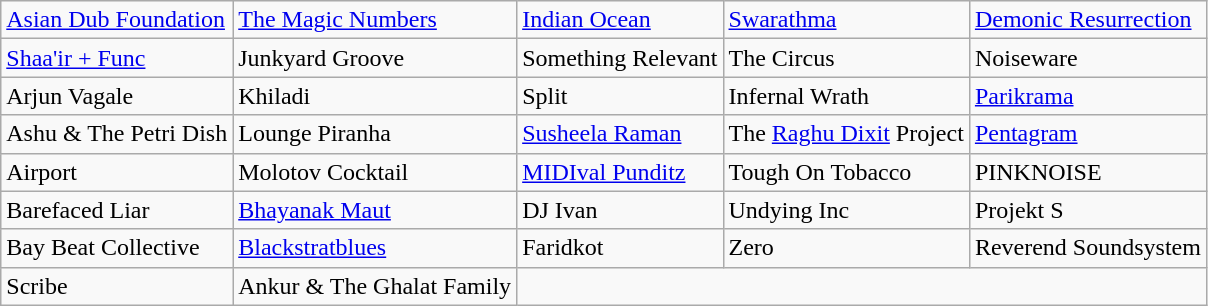<table class="wikitable mw-collapsible mw-collapsed">
<tr>
<td><a href='#'>Asian Dub Foundation</a></td>
<td><a href='#'>The Magic Numbers</a></td>
<td><a href='#'>Indian Ocean</a></td>
<td><a href='#'>Swarathma</a></td>
<td><a href='#'>Demonic Resurrection</a></td>
</tr>
<tr>
<td><a href='#'>Shaa'ir + Func</a></td>
<td>Junkyard Groove</td>
<td>Something Relevant</td>
<td>The Circus</td>
<td>Noiseware</td>
</tr>
<tr>
<td>Arjun Vagale</td>
<td>Khiladi</td>
<td>Split</td>
<td>Infernal Wrath</td>
<td><a href='#'>Parikrama</a></td>
</tr>
<tr>
<td>Ashu & The Petri Dish</td>
<td>Lounge Piranha</td>
<td><a href='#'>Susheela Raman</a></td>
<td>The <a href='#'>Raghu Dixit</a> Project</td>
<td><a href='#'>Pentagram</a></td>
</tr>
<tr>
<td>Airport</td>
<td>Molotov Cocktail</td>
<td><a href='#'>MIDIval Punditz</a></td>
<td>Tough On Tobacco</td>
<td>PINKNOISE</td>
</tr>
<tr>
<td>Barefaced Liar</td>
<td><a href='#'>Bhayanak Maut</a></td>
<td>DJ Ivan</td>
<td>Undying Inc</td>
<td>Projekt S</td>
</tr>
<tr>
<td>Bay Beat Collective</td>
<td><a href='#'>Blackstratblues</a></td>
<td>Faridkot</td>
<td>Zero</td>
<td>Reverend Soundsystem</td>
</tr>
<tr>
<td>Scribe</td>
<td>Ankur & The Ghalat Family</td>
<td colspan="3"></td>
</tr>
</table>
